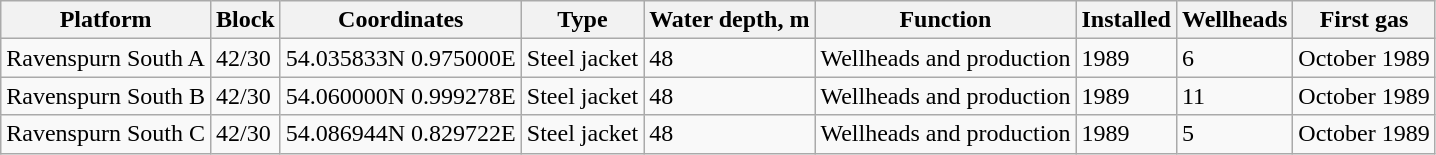<table class="wikitable">
<tr>
<th>Platform</th>
<th>Block</th>
<th>Coordinates</th>
<th>Type</th>
<th>Water depth, m</th>
<th>Function</th>
<th>Installed</th>
<th>Wellheads</th>
<th>First gas</th>
</tr>
<tr>
<td>Ravenspurn South A</td>
<td>42/30</td>
<td>54.035833N 0.975000E</td>
<td>Steel jacket</td>
<td>48</td>
<td>Wellheads and production</td>
<td>1989</td>
<td>6</td>
<td>October 1989</td>
</tr>
<tr>
<td>Ravenspurn South B</td>
<td>42/30</td>
<td>54.060000N 0.999278E</td>
<td>Steel jacket</td>
<td>48</td>
<td>Wellheads and production</td>
<td>1989</td>
<td>11</td>
<td>October 1989</td>
</tr>
<tr>
<td>Ravenspurn South C</td>
<td>42/30</td>
<td>54.086944N 0.829722E</td>
<td>Steel jacket</td>
<td>48</td>
<td>Wellheads and production</td>
<td>1989</td>
<td>5</td>
<td>October 1989</td>
</tr>
</table>
